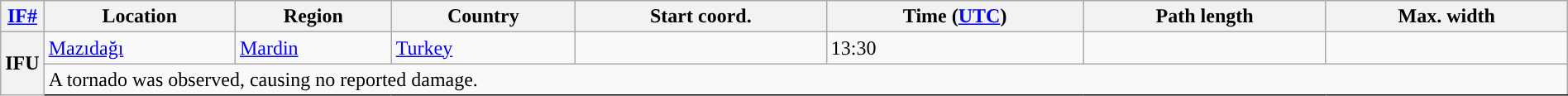<table class="wikitable sortable" style="width:100%;">
<tr>
<th scope="col" width="2%" align="center"><a href='#'>IF#</a></th>
<th scope="col" align="center" class="unsortable">Location</th>
<th scope="col" align="center" class="unsortable">Region</th>
<th scope="col" align="center">Country</th>
<th scope="col" align="center">Start coord.</th>
<th scope="col" align="center">Time (<a href='#'>UTC</a>)</th>
<th scope="col" align="center">Path length</th>
<th scope="col" align="center">Max. width</th>
</tr>
<tr>
<th scope="row" rowspan="2" style="background-color:#">IFU</th>
<td><a href='#'>Mazıdağı</a></td>
<td><a href='#'>Mardin</a></td>
<td><a href='#'>Turkey</a></td>
<td></td>
<td>13:30</td>
<td></td>
<td></td>
</tr>
<tr class="expand-child">
<td colspan="8" style=" border-bottom: 1px solid black;">A tornado was observed, causing no reported damage.</td>
</tr>
</table>
